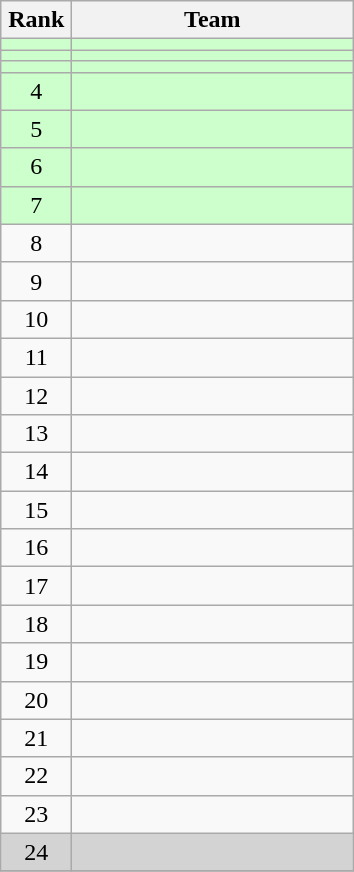<table class="wikitable">
<tr>
<th style="width: 40px;">Rank</th>
<th style="width: 180px;">Team</th>
</tr>
<tr bgcolor=#ccffcc>
<td align=center></td>
<td></td>
</tr>
<tr bgcolor=#ccffcc>
<td align=center></td>
<td></td>
</tr>
<tr bgcolor=#ccffcc>
<td align=center></td>
<td></td>
</tr>
<tr bgcolor=#ccffcc>
<td align=center>4</td>
<td></td>
</tr>
<tr bgcolor=#ccffcc>
<td align=center>5</td>
<td></td>
</tr>
<tr bgcolor=#ccffcc>
<td align=center>6</td>
<td></td>
</tr>
<tr bgcolor=#ccffcc>
<td align=center>7</td>
<td></td>
</tr>
<tr>
<td align=center>8</td>
<td></td>
</tr>
<tr>
<td align=center>9</td>
<td></td>
</tr>
<tr>
<td align=center>10</td>
<td></td>
</tr>
<tr>
<td align=center>11</td>
<td></td>
</tr>
<tr>
<td align=center>12</td>
<td></td>
</tr>
<tr>
<td align=center>13</td>
<td></td>
</tr>
<tr>
<td align=center>14</td>
<td></td>
</tr>
<tr>
<td align=center>15</td>
<td></td>
</tr>
<tr>
<td align=center>16</td>
<td></td>
</tr>
<tr>
<td align=center>17</td>
<td></td>
</tr>
<tr>
<td align=center>18</td>
<td></td>
</tr>
<tr>
<td align=center>19</td>
<td></td>
</tr>
<tr>
<td align=center>20</td>
<td></td>
</tr>
<tr>
<td align=center>21</td>
<td></td>
</tr>
<tr>
<td align=center>22</td>
<td></td>
</tr>
<tr>
<td align=center>23</td>
<td></td>
</tr>
<tr style="background: lightgrey">
<td align=center>24</td>
<td></td>
</tr>
<tr>
</tr>
</table>
